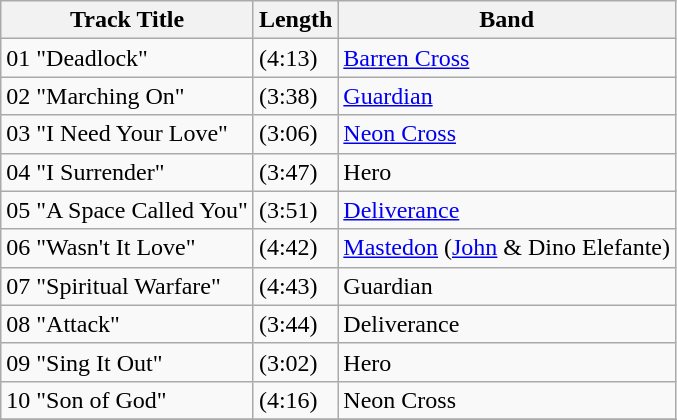<table class="wikitable">
<tr>
<th>Track Title</th>
<th>Length</th>
<th>Band</th>
</tr>
<tr>
<td>01 "Deadlock"</td>
<td>(4:13)</td>
<td><a href='#'>Barren Cross</a></td>
</tr>
<tr>
<td>02 "Marching On"</td>
<td>(3:38)</td>
<td><a href='#'>Guardian</a></td>
</tr>
<tr>
<td>03 "I Need Your Love"</td>
<td>(3:06)</td>
<td><a href='#'>Neon Cross</a></td>
</tr>
<tr>
<td>04 "I Surrender"</td>
<td>(3:47)</td>
<td>Hero</td>
</tr>
<tr>
<td>05 "A Space Called You"</td>
<td>(3:51)</td>
<td><a href='#'>Deliverance</a></td>
</tr>
<tr>
<td>06 "Wasn't It Love"</td>
<td>(4:42)</td>
<td><a href='#'>Mastedon</a> (<a href='#'>John</a> & Dino Elefante)</td>
</tr>
<tr>
<td>07 "Spiritual Warfare"</td>
<td>(4:43)</td>
<td>Guardian</td>
</tr>
<tr>
<td>08 "Attack"</td>
<td>(3:44)</td>
<td>Deliverance</td>
</tr>
<tr>
<td>09 "Sing It Out"</td>
<td>(3:02)</td>
<td>Hero</td>
</tr>
<tr>
<td>10 "Son of God"</td>
<td>(4:16)</td>
<td>Neon Cross</td>
</tr>
<tr>
</tr>
</table>
